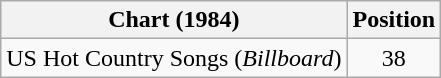<table class="wikitable">
<tr>
<th>Chart (1984)</th>
<th>Position</th>
</tr>
<tr>
<td>US Hot Country Songs (<em>Billboard</em>)</td>
<td align="center">38</td>
</tr>
</table>
